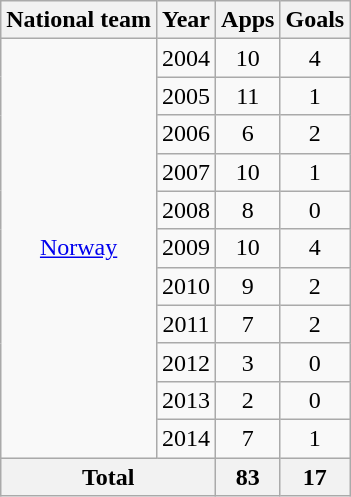<table class="wikitable" style="text-align:center">
<tr>
<th>National team</th>
<th>Year</th>
<th>Apps</th>
<th>Goals</th>
</tr>
<tr>
<td rowspan="11"><a href='#'>Norway</a></td>
<td>2004</td>
<td>10</td>
<td>4</td>
</tr>
<tr>
<td>2005</td>
<td>11</td>
<td>1</td>
</tr>
<tr>
<td>2006</td>
<td>6</td>
<td>2</td>
</tr>
<tr>
<td>2007</td>
<td>10</td>
<td>1</td>
</tr>
<tr>
<td>2008</td>
<td>8</td>
<td>0</td>
</tr>
<tr>
<td>2009</td>
<td>10</td>
<td>4</td>
</tr>
<tr>
<td>2010</td>
<td>9</td>
<td>2</td>
</tr>
<tr ,>
<td>2011</td>
<td>7</td>
<td>2</td>
</tr>
<tr>
<td>2012</td>
<td>3</td>
<td>0</td>
</tr>
<tr>
<td>2013</td>
<td>2</td>
<td>0</td>
</tr>
<tr>
<td>2014</td>
<td>7</td>
<td>1</td>
</tr>
<tr>
<th colspan="2">Total</th>
<th>83</th>
<th>17</th>
</tr>
</table>
